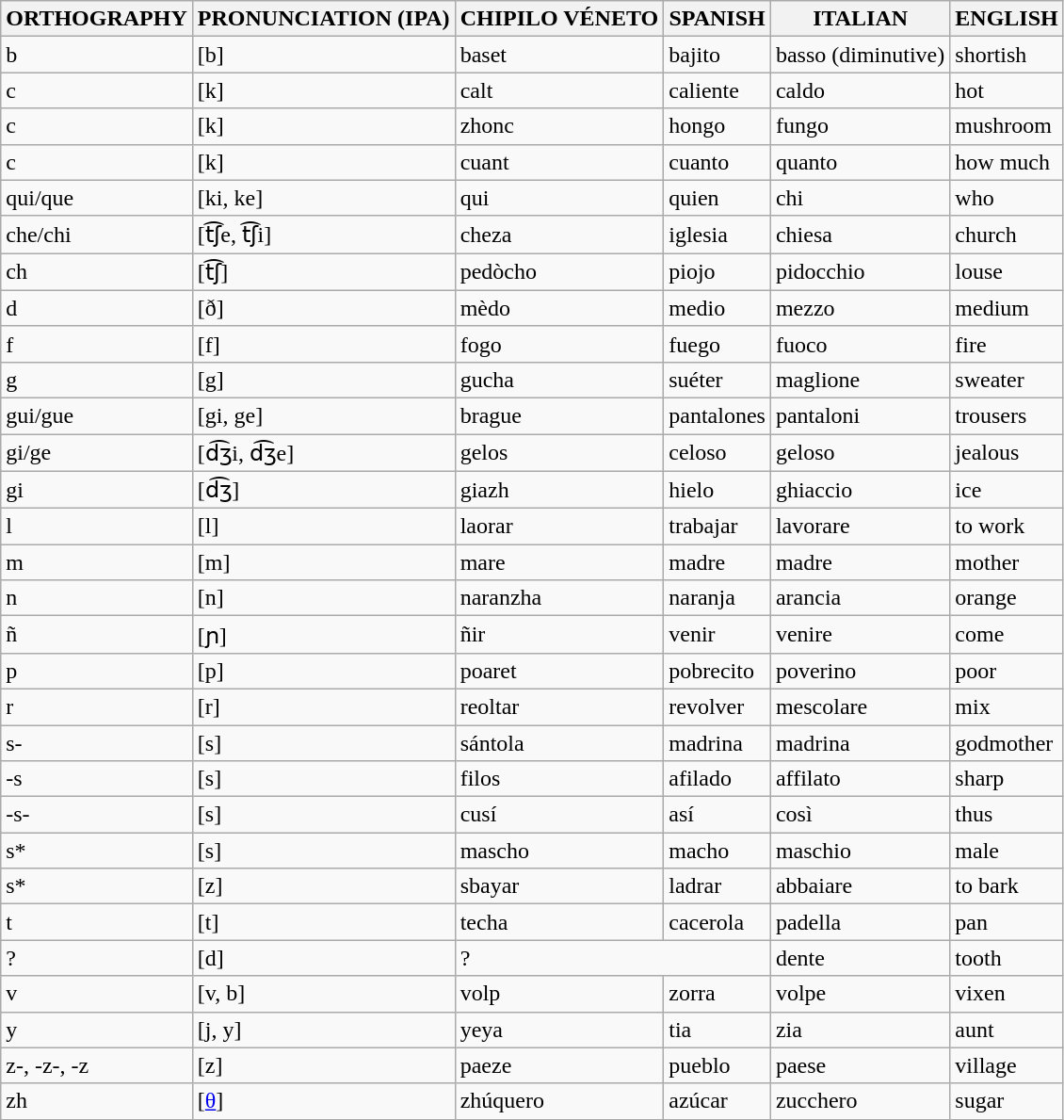<table class="wikitable">
<tr>
<th>ORTHOGRAPHY</th>
<th>PRONUNCIATION (IPA)</th>
<th>CHIPILO VÉNETO</th>
<th>SPANISH</th>
<th>ITALIAN</th>
<th>ENGLISH</th>
</tr>
<tr>
<td>b</td>
<td>[b]</td>
<td>baset</td>
<td>bajito</td>
<td>basso (diminutive)</td>
<td>shortish</td>
</tr>
<tr>
<td>c</td>
<td>[k]</td>
<td>calt</td>
<td>caliente</td>
<td>caldo</td>
<td>hot</td>
</tr>
<tr>
<td>c</td>
<td>[k]</td>
<td>zhonc</td>
<td>hongo</td>
<td>fungo</td>
<td>mushroom</td>
</tr>
<tr>
<td>c</td>
<td>[k]</td>
<td>cuant</td>
<td>cuanto</td>
<td>quanto</td>
<td>how much</td>
</tr>
<tr>
<td>qui/que</td>
<td>[ki, ke]</td>
<td>qui</td>
<td>quien</td>
<td>chi</td>
<td>who</td>
</tr>
<tr>
<td>che/chi</td>
<td>[t͡ʃe, t͡ʃi]</td>
<td>cheza</td>
<td>iglesia</td>
<td>chiesa</td>
<td>church</td>
</tr>
<tr>
<td>ch</td>
<td>[t͡ʃ]</td>
<td>pedòcho</td>
<td>piojo</td>
<td>pidocchio</td>
<td>louse</td>
</tr>
<tr>
<td>d</td>
<td>[ð]</td>
<td>mèdo</td>
<td>medio</td>
<td>mezzo</td>
<td>medium</td>
</tr>
<tr>
<td>f</td>
<td>[f]</td>
<td>fogo</td>
<td>fuego</td>
<td>fuoco</td>
<td>fire</td>
</tr>
<tr>
<td>g</td>
<td>[g]</td>
<td>gucha</td>
<td>suéter</td>
<td>maglione</td>
<td>sweater</td>
</tr>
<tr>
<td>gui/gue</td>
<td>[gi, ge]</td>
<td>brague</td>
<td>pantalones</td>
<td>pantaloni</td>
<td>trousers</td>
</tr>
<tr>
<td>gi/ge</td>
<td>[d͡ʒi, d͡ʒe]</td>
<td>gelos</td>
<td>celoso</td>
<td>geloso</td>
<td>jealous</td>
</tr>
<tr>
<td>gi</td>
<td>[d͡ʒ]</td>
<td>giazh</td>
<td>hielo</td>
<td>ghiaccio</td>
<td>ice</td>
</tr>
<tr>
<td>l</td>
<td>[l]</td>
<td>laorar</td>
<td>trabajar</td>
<td>lavorare</td>
<td>to work</td>
</tr>
<tr>
<td>m</td>
<td>[m]</td>
<td>mare</td>
<td>madre</td>
<td>madre</td>
<td>mother</td>
</tr>
<tr>
<td>n</td>
<td>[n]</td>
<td>naranzha</td>
<td>naranja</td>
<td>arancia</td>
<td>orange</td>
</tr>
<tr>
<td>ñ</td>
<td>[ɲ]</td>
<td>ñir</td>
<td>venir</td>
<td>venire</td>
<td>come</td>
</tr>
<tr>
<td>p</td>
<td>[p]</td>
<td>poaret</td>
<td>pobrecito</td>
<td>poverino</td>
<td>poor</td>
</tr>
<tr>
<td>r</td>
<td>[r]</td>
<td>reoltar</td>
<td>revolver</td>
<td>mescolare</td>
<td>mix</td>
</tr>
<tr>
<td>s-</td>
<td>[s]</td>
<td>sántola</td>
<td>madrina</td>
<td>madrina</td>
<td>godmother</td>
</tr>
<tr>
<td>-s</td>
<td>[s]</td>
<td>filos</td>
<td>afilado</td>
<td>affilato</td>
<td>sharp</td>
</tr>
<tr>
<td>-s-</td>
<td>[s]</td>
<td>cusí</td>
<td>así</td>
<td>così</td>
<td>thus</td>
</tr>
<tr>
<td>s*</td>
<td>[s]</td>
<td>mascho</td>
<td>macho</td>
<td>maschio</td>
<td>male</td>
</tr>
<tr>
<td>s*</td>
<td>[z]</td>
<td>sbayar</td>
<td>ladrar</td>
<td>abbaiare</td>
<td>to bark</td>
</tr>
<tr>
<td>t</td>
<td>[t]</td>
<td>techa</td>
<td>cacerola</td>
<td>padella</td>
<td>pan</td>
</tr>
<tr>
<td>?</td>
<td>[d]</td>
<td colspan="2">?</td>
<td>dente</td>
<td>tooth</td>
</tr>
<tr>
<td>v</td>
<td>[v, b]</td>
<td>volp</td>
<td>zorra</td>
<td>volpe</td>
<td>vixen</td>
</tr>
<tr>
<td>y</td>
<td>[j, y]</td>
<td>yeya</td>
<td>tia</td>
<td>zia</td>
<td>aunt</td>
</tr>
<tr>
<td>z-, -z-, -z</td>
<td>[z]</td>
<td>paeze</td>
<td>pueblo</td>
<td>paese</td>
<td>village</td>
</tr>
<tr>
<td>zh</td>
<td>[<a href='#'>θ</a>]</td>
<td>zhúquero</td>
<td>azúcar</td>
<td>zucchero</td>
<td>sugar</td>
</tr>
</table>
